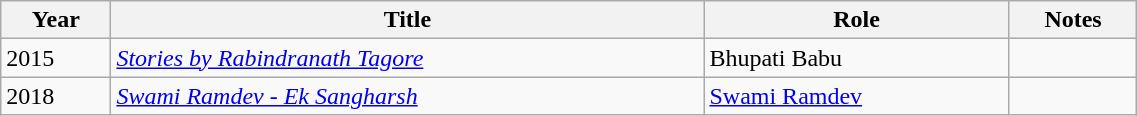<table class="wikitable plainrowheaders sortable" width=60%>
<tr>
<th scope="col">Year</th>
<th scope="col">Title</th>
<th scope="col">Role</th>
<th scope="col" class="unsortable">Notes</th>
</tr>
<tr>
<td>2015</td>
<td><em><a href='#'>Stories by Rabindranath Tagore</a></em></td>
<td>Bhupati Babu</td>
<td></td>
</tr>
<tr>
<td>2018</td>
<td><em><a href='#'>Swami Ramdev - Ek Sangharsh</a></em></td>
<td><a href='#'>Swami Ramdev</a></td>
<td></td>
</tr>
</table>
